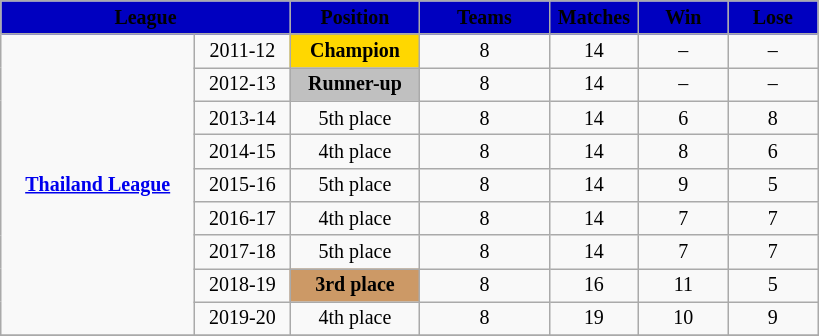<table class="wikitable" style= "text-align:center; font-size:10pt;">
<tr style= "background: #0000C0; font-weight:bold;">
<td colspan="2" style="width:14em;"><span>League</span></td>
<td style="width:6em;"><span>Position</span></td>
<td style="width:6em;"><span>Teams</span></td>
<td style="width:4em;"><span>Matches</span></td>
<td style="width:4em;"><span>Win</span></td>
<td style="width:4em;"><span>Lose</span></td>
</tr>
<tr>
<td rowspan="9"><strong><a href='#'>Thailand League</a></strong></td>
<td>2011-12</td>
<td bgcolor="gold"><strong>Champion</strong></td>
<td align="center">8</td>
<td align="center">14</td>
<td align="center">–</td>
<td align="center">–</td>
</tr>
<tr>
<td>2012-13</td>
<td bgcolor="silver"><strong>Runner-up</strong></td>
<td align="center">8</td>
<td align="center">14</td>
<td align="center">–</td>
<td align="center">–</td>
</tr>
<tr>
<td>2013-14</td>
<td>5th place</td>
<td align="center">8</td>
<td align="center">14</td>
<td align="center">6</td>
<td align="center">8</td>
</tr>
<tr>
<td>2014-15</td>
<td>4th place</td>
<td align="center">8</td>
<td align="center">14</td>
<td align="center">8</td>
<td align="center">6</td>
</tr>
<tr>
<td>2015-16</td>
<td>5th place</td>
<td align="center">8</td>
<td align="center">14</td>
<td align="center">9</td>
<td align="center">5</td>
</tr>
<tr>
<td>2016-17</td>
<td>4th place</td>
<td align="center">8</td>
<td align="center">14</td>
<td align="center">7</td>
<td align="center">7</td>
</tr>
<tr>
<td>2017-18</td>
<td>5th place</td>
<td align="center">8</td>
<td align="center">14</td>
<td align="center">7</td>
<td align="center">7</td>
</tr>
<tr>
<td>2018-19</td>
<td bgcolor=#c96><strong>3rd place</strong></td>
<td align="center">8</td>
<td align="center">16</td>
<td align="center">11</td>
<td align="center">5</td>
</tr>
<tr>
<td>2019-20</td>
<td>4th place</td>
<td align="center">8</td>
<td align="center">19</td>
<td align="center">10</td>
<td align="center">9</td>
</tr>
<tr>
</tr>
</table>
